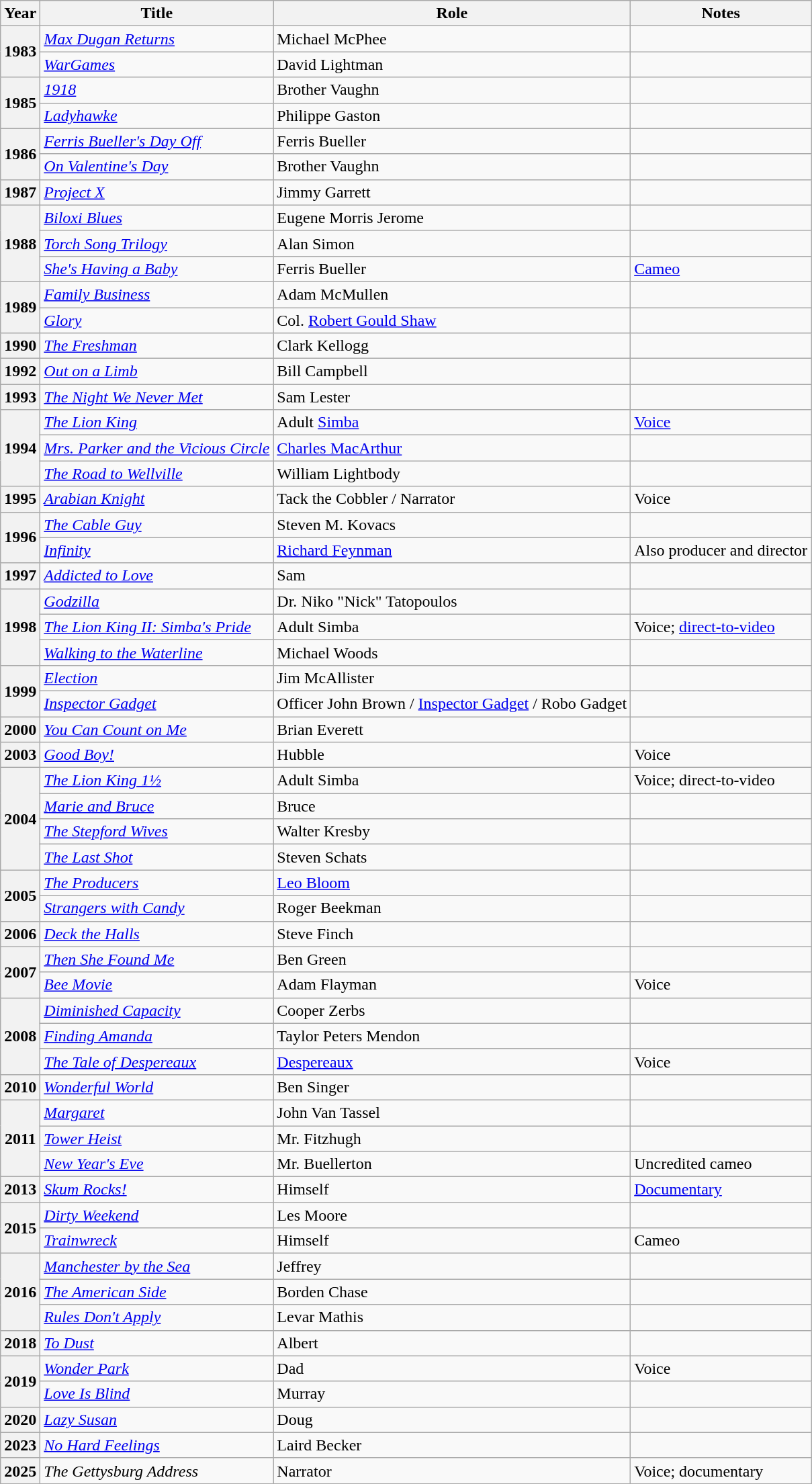<table class="wikitable unsortable">
<tr>
<th>Year</th>
<th>Title</th>
<th>Role</th>
<th>Notes</th>
</tr>
<tr>
<th rowspan=2>1983</th>
<td><em><a href='#'>Max Dugan Returns</a></em></td>
<td>Michael McPhee</td>
<td></td>
</tr>
<tr>
<td><em><a href='#'>WarGames</a></em></td>
<td>David Lightman</td>
<td></td>
</tr>
<tr>
<th rowspan=2>1985</th>
<td><em><a href='#'>1918</a></em></td>
<td>Brother Vaughn</td>
<td></td>
</tr>
<tr>
<td><em><a href='#'>Ladyhawke</a></em></td>
<td>Philippe Gaston</td>
<td></td>
</tr>
<tr>
<th rowspan=2>1986</th>
<td><em><a href='#'>Ferris Bueller's Day Off</a></em></td>
<td>Ferris Bueller</td>
<td></td>
</tr>
<tr>
<td><em><a href='#'>On Valentine's Day</a></em></td>
<td>Brother Vaughn</td>
<td></td>
</tr>
<tr>
<th>1987</th>
<td><em><a href='#'>Project X</a></em></td>
<td>Jimmy Garrett</td>
<td></td>
</tr>
<tr>
<th rowspan=3>1988</th>
<td><em><a href='#'>Biloxi Blues</a></em></td>
<td>Eugene Morris Jerome</td>
<td></td>
</tr>
<tr>
<td><em><a href='#'>Torch Song Trilogy</a></em></td>
<td>Alan Simon</td>
<td></td>
</tr>
<tr>
<td><em><a href='#'>She's Having a Baby</a></em></td>
<td>Ferris Bueller</td>
<td><a href='#'>Cameo</a></td>
</tr>
<tr>
<th rowspan=2>1989</th>
<td><em><a href='#'>Family Business</a></em></td>
<td>Adam McMullen</td>
<td></td>
</tr>
<tr>
<td><em><a href='#'>Glory</a></em></td>
<td>Col. <a href='#'>Robert Gould Shaw</a></td>
<td></td>
</tr>
<tr>
<th>1990</th>
<td><em><a href='#'>The Freshman</a></em></td>
<td>Clark Kellogg</td>
<td></td>
</tr>
<tr>
<th>1992</th>
<td><em><a href='#'>Out on a Limb</a></em></td>
<td>Bill Campbell</td>
<td></td>
</tr>
<tr>
<th>1993</th>
<td><em><a href='#'>The Night We Never Met</a></em></td>
<td>Sam Lester</td>
<td></td>
</tr>
<tr>
<th rowspan=3>1994</th>
<td><em><a href='#'>The Lion King</a></em></td>
<td>Adult <a href='#'>Simba</a></td>
<td><a href='#'>Voice</a></td>
</tr>
<tr>
<td><em><a href='#'>Mrs. Parker and the Vicious Circle</a></em></td>
<td><a href='#'>Charles MacArthur</a></td>
<td></td>
</tr>
<tr>
<td><em><a href='#'>The Road to Wellville</a></em></td>
<td>William Lightbody</td>
<td></td>
</tr>
<tr>
<th>1995</th>
<td><em><a href='#'>Arabian Knight</a></em></td>
<td>Tack the Cobbler / Narrator</td>
<td>Voice</td>
</tr>
<tr>
<th rowspan=2>1996</th>
<td><em><a href='#'>The Cable Guy</a></em></td>
<td>Steven M. Kovacs</td>
<td></td>
</tr>
<tr>
<td><em><a href='#'>Infinity</a></em></td>
<td><a href='#'>Richard Feynman</a></td>
<td>Also producer and director</td>
</tr>
<tr>
<th>1997</th>
<td><em><a href='#'>Addicted to Love</a></em></td>
<td>Sam</td>
<td></td>
</tr>
<tr>
<th rowspan=3>1998</th>
<td><em><a href='#'>Godzilla</a></em></td>
<td>Dr. Niko "Nick" Tatopoulos</td>
<td></td>
</tr>
<tr>
<td><em><a href='#'>The Lion King II: Simba's Pride</a></em></td>
<td>Adult Simba</td>
<td>Voice; <a href='#'>direct-to-video</a></td>
</tr>
<tr>
<td><em><a href='#'>Walking to the Waterline</a></em></td>
<td>Michael Woods</td>
<td></td>
</tr>
<tr>
<th rowspan=2>1999</th>
<td><em><a href='#'>Election</a></em></td>
<td>Jim McAllister</td>
<td></td>
</tr>
<tr>
<td><em><a href='#'>Inspector Gadget</a></em></td>
<td>Officer John Brown / <a href='#'>Inspector Gadget</a> / Robo Gadget</td>
<td></td>
</tr>
<tr>
<th>2000</th>
<td><em><a href='#'>You Can Count on Me</a></em></td>
<td>Brian Everett</td>
<td></td>
</tr>
<tr>
<th>2003</th>
<td><em><a href='#'>Good Boy!</a></em></td>
<td>Hubble</td>
<td>Voice</td>
</tr>
<tr>
<th rowspan=4>2004</th>
<td><em><a href='#'>The Lion King 1½</a></em></td>
<td>Adult Simba</td>
<td>Voice; direct-to-video</td>
</tr>
<tr>
<td><em><a href='#'>Marie and Bruce</a></em></td>
<td>Bruce</td>
<td></td>
</tr>
<tr>
<td><em><a href='#'>The Stepford Wives</a></em></td>
<td>Walter Kresby</td>
<td></td>
</tr>
<tr>
<td><em><a href='#'>The Last Shot</a></em></td>
<td>Steven Schats</td>
<td></td>
</tr>
<tr>
<th rowspan=2>2005</th>
<td><em><a href='#'>The Producers</a></em></td>
<td><a href='#'>Leo Bloom</a></td>
<td></td>
</tr>
<tr>
<td><em><a href='#'>Strangers with Candy</a></em></td>
<td>Roger Beekman</td>
<td></td>
</tr>
<tr>
<th>2006</th>
<td><em><a href='#'>Deck the Halls</a></em></td>
<td>Steve Finch</td>
<td></td>
</tr>
<tr>
<th rowspan=2>2007</th>
<td><em><a href='#'>Then She Found Me</a></em></td>
<td>Ben Green</td>
<td></td>
</tr>
<tr>
<td><em><a href='#'>Bee Movie</a></em></td>
<td>Adam Flayman</td>
<td>Voice</td>
</tr>
<tr>
<th rowspan=3>2008</th>
<td><em><a href='#'>Diminished Capacity</a></em></td>
<td>Cooper Zerbs</td>
<td></td>
</tr>
<tr>
<td><em><a href='#'>Finding Amanda</a></em></td>
<td>Taylor Peters Mendon</td>
<td></td>
</tr>
<tr>
<td><em><a href='#'>The Tale of Despereaux</a></em></td>
<td><a href='#'>Despereaux</a></td>
<td>Voice</td>
</tr>
<tr>
<th>2010</th>
<td><em><a href='#'>Wonderful World</a></em></td>
<td>Ben Singer</td>
<td></td>
</tr>
<tr>
<th rowspan=3>2011</th>
<td><em><a href='#'>Margaret</a></em></td>
<td>John Van Tassel</td>
<td></td>
</tr>
<tr>
<td><em><a href='#'>Tower Heist</a></em></td>
<td>Mr. Fitzhugh</td>
<td></td>
</tr>
<tr>
<td><em><a href='#'>New Year's Eve</a></em></td>
<td>Mr. Buellerton</td>
<td>Uncredited cameo</td>
</tr>
<tr>
<th>2013</th>
<td><em><a href='#'>Skum Rocks!</a></em></td>
<td>Himself</td>
<td><a href='#'>Documentary</a></td>
</tr>
<tr>
<th rowspan=2>2015</th>
<td><em><a href='#'>Dirty Weekend</a></em></td>
<td>Les Moore</td>
<td></td>
</tr>
<tr>
<td><em><a href='#'>Trainwreck</a></em></td>
<td>Himself</td>
<td>Cameo</td>
</tr>
<tr>
<th rowspan=3>2016</th>
<td><em><a href='#'>Manchester by the Sea</a></em></td>
<td>Jeffrey</td>
<td></td>
</tr>
<tr>
<td><em><a href='#'>The American Side</a></em></td>
<td>Borden Chase</td>
<td></td>
</tr>
<tr>
<td><em><a href='#'>Rules Don't Apply</a></em></td>
<td>Levar Mathis</td>
<td></td>
</tr>
<tr>
<th>2018</th>
<td><em><a href='#'>To Dust</a></em></td>
<td>Albert</td>
<td></td>
</tr>
<tr>
<th rowspan=2>2019</th>
<td><em><a href='#'>Wonder Park</a></em></td>
<td>Dad</td>
<td>Voice</td>
</tr>
<tr>
<td><em><a href='#'>Love Is Blind</a></em></td>
<td>Murray</td>
<td></td>
</tr>
<tr>
<th>2020</th>
<td><em><a href='#'>Lazy Susan</a></em></td>
<td>Doug</td>
<td></td>
</tr>
<tr>
<th>2023</th>
<td><em><a href='#'>No Hard Feelings</a></em></td>
<td>Laird Becker</td>
<td></td>
</tr>
<tr>
<th>2025</th>
<td><em>The Gettysburg Address</em></td>
<td>Narrator</td>
<td>Voice; documentary</td>
</tr>
</table>
